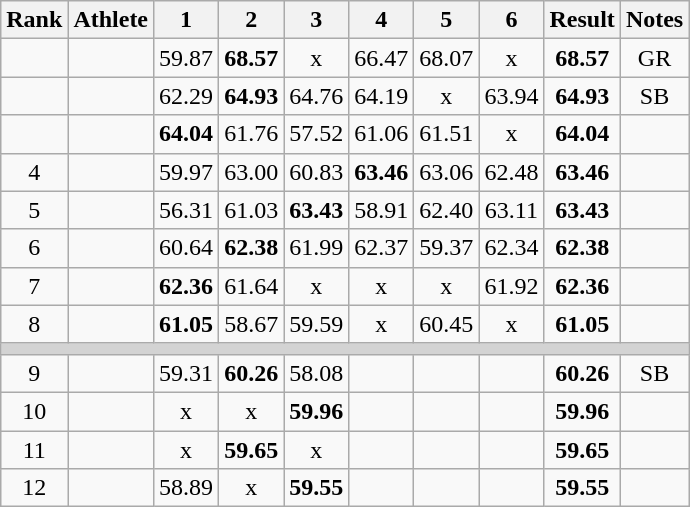<table class="wikitable sortable" style="text-align:center">
<tr>
<th>Rank</th>
<th>Athlete</th>
<th>1</th>
<th>2</th>
<th>3</th>
<th>4</th>
<th>5</th>
<th>6</th>
<th>Result</th>
<th>Notes</th>
</tr>
<tr>
<td></td>
<td align=left></td>
<td>59.87</td>
<td><strong>68.57</strong></td>
<td>x</td>
<td>66.47</td>
<td>68.07</td>
<td>x</td>
<td><strong>68.57</strong></td>
<td>GR</td>
</tr>
<tr>
<td></td>
<td align=left></td>
<td>62.29</td>
<td><strong>64.93</strong></td>
<td>64.76</td>
<td>64.19</td>
<td>x</td>
<td>63.94</td>
<td><strong>64.93</strong></td>
<td>SB</td>
</tr>
<tr>
<td></td>
<td align=left></td>
<td><strong>64.04</strong></td>
<td>61.76</td>
<td>57.52</td>
<td>61.06</td>
<td>61.51</td>
<td>x</td>
<td><strong>64.04</strong></td>
<td></td>
</tr>
<tr>
<td>4</td>
<td align=left></td>
<td>59.97</td>
<td>63.00</td>
<td>60.83</td>
<td><strong>63.46</strong></td>
<td>63.06</td>
<td>62.48</td>
<td><strong>63.46</strong></td>
<td></td>
</tr>
<tr>
<td>5</td>
<td align=left></td>
<td>56.31</td>
<td>61.03</td>
<td><strong>63.43</strong></td>
<td>58.91</td>
<td>62.40</td>
<td>63.11</td>
<td><strong>63.43</strong></td>
<td></td>
</tr>
<tr>
<td>6</td>
<td align=left></td>
<td>60.64</td>
<td><strong>62.38</strong></td>
<td>61.99</td>
<td>62.37</td>
<td>59.37</td>
<td>62.34</td>
<td><strong>62.38</strong></td>
<td></td>
</tr>
<tr>
<td>7</td>
<td align=left></td>
<td><strong>62.36</strong></td>
<td>61.64</td>
<td>x</td>
<td>x</td>
<td>x</td>
<td>61.92</td>
<td><strong>62.36</strong></td>
<td></td>
</tr>
<tr>
<td>8</td>
<td align=left></td>
<td><strong>61.05</strong></td>
<td>58.67</td>
<td>59.59</td>
<td>x</td>
<td>60.45</td>
<td>x</td>
<td><strong>61.05</strong></td>
<td></td>
</tr>
<tr>
<td colspan=10 bgcolor=lightgray></td>
</tr>
<tr>
<td>9</td>
<td align=left></td>
<td>59.31</td>
<td><strong>60.26</strong></td>
<td>58.08</td>
<td></td>
<td></td>
<td></td>
<td><strong>60.26</strong></td>
<td>SB</td>
</tr>
<tr>
<td>10</td>
<td align=left></td>
<td>x</td>
<td>x</td>
<td><strong>59.96</strong></td>
<td></td>
<td></td>
<td></td>
<td><strong>59.96</strong></td>
<td></td>
</tr>
<tr>
<td>11</td>
<td align=left></td>
<td>x</td>
<td><strong>59.65</strong></td>
<td>x</td>
<td></td>
<td></td>
<td></td>
<td><strong>59.65</strong></td>
<td></td>
</tr>
<tr>
<td>12</td>
<td align=left></td>
<td>58.89</td>
<td>x</td>
<td><strong>59.55</strong></td>
<td></td>
<td></td>
<td></td>
<td><strong>59.55</strong></td>
<td></td>
</tr>
</table>
